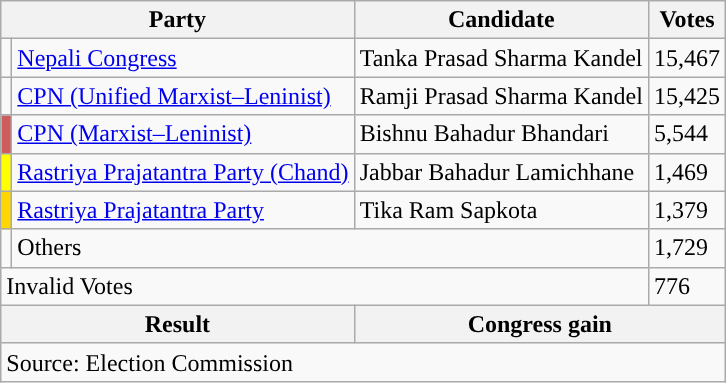<table class="wikitable">
<tr>
<th colspan="2">Party</th>
<th>Candidate</th>
<th>Votes</th>
</tr>
<tr>
<td style="background-color:"></td>
<td><a href='#'>Nepali Congress</a></td>
<td>Tanka Prasad Sharma Kandel</td>
<td>15,467</td>
</tr>
<tr>
<td style="background-color:"></td>
<td><a href='#'>CPN (Unified Marxist–Leninist)</a></td>
<td>Ramji Prasad Sharma Kandel</td>
<td>15,425</td>
</tr>
<tr>
<td style="background-color:indianred"></td>
<td><a href='#'>CPN (Marxist–Leninist)</a></td>
<td>Bishnu Bahadur Bhandari</td>
<td>5,544</td>
</tr>
<tr>
<td style="background-color:yellow"></td>
<td><a href='#'>Rastriya Prajatantra Party (Chand)</a></td>
<td>Jabbar Bahadur Lamichhane</td>
<td>1,469</td>
</tr>
<tr>
<td style="background-color:gold"></td>
<td><a href='#'>Rastriya Prajatantra Party</a></td>
<td>Tika Ram Sapkota</td>
<td>1,379</td>
</tr>
<tr>
<td></td>
<td colspan="2">Others</td>
<td>1,729</td>
</tr>
<tr>
<td colspan="3">Invalid Votes</td>
<td>776</td>
</tr>
<tr>
<th colspan="2">Result</th>
<th colspan="2">Congress gain</th>
</tr>
<tr>
<td colspan="4">Source: Election Commission</td>
</tr>
</table>
